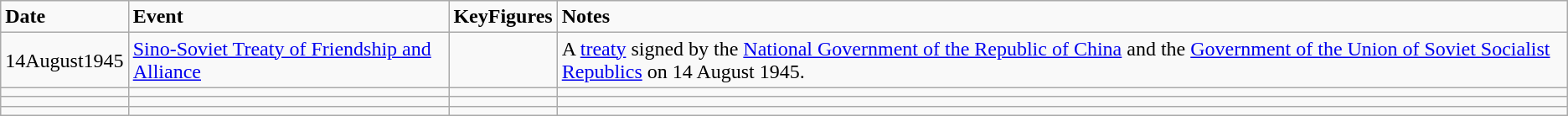<table class="wikitable">
<tr>
<td><strong>Date</strong></td>
<td><strong>Event</strong></td>
<td><strong>KeyFigures</strong></td>
<td><strong>Notes</strong></td>
</tr>
<tr>
<td>14August1945</td>
<td><a href='#'>Sino-Soviet Treaty of Friendship and Alliance</a></td>
<td></td>
<td>A <a href='#'>treaty</a> signed by the <a href='#'>National Government of the Republic of China</a> and the <a href='#'>Government of the Union of Soviet Socialist Republics</a> on 14 August 1945.</td>
</tr>
<tr>
<td></td>
<td></td>
<td></td>
<td></td>
</tr>
<tr>
<td></td>
<td></td>
<td></td>
<td></td>
</tr>
<tr>
<td></td>
<td></td>
<td></td>
<td></td>
</tr>
</table>
